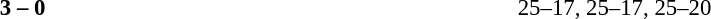<table width=100% cellspacing=1>
<tr>
<th width=20%></th>
<th width=12%></th>
<th width=20%></th>
<th width=33%></th>
<td></td>
</tr>
<tr style=font-size:95%>
<td align=right><strong></strong></td>
<td align=center><strong>3 – 0</strong></td>
<td></td>
<td>25–17, 25–17, 25–20</td>
</tr>
</table>
